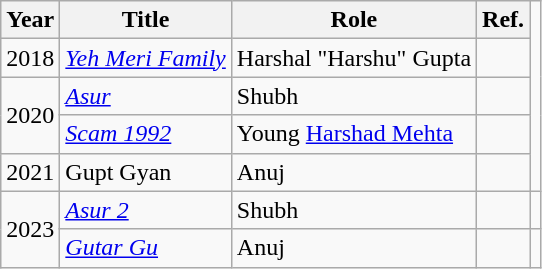<table class="wikitable sortable plainrowheaders">
<tr>
<th scope="col">Year</th>
<th scope="col">Title</th>
<th scope="col">Role</th>
<th class="unsortable" scope="col">Ref.</th>
</tr>
<tr>
<td>2018</td>
<td scope="row"><em><a href='#'>Yeh Meri Family</a></em></td>
<td>Harshal "Harshu" Gupta</td>
<td></td>
</tr>
<tr>
<td rowspan="2">2020</td>
<td scope="row"><em><a href='#'>Asur</a></em></td>
<td>Shubh</td>
<td></td>
</tr>
<tr>
<td scope="row"><em><a href='#'>Scam 1992</a></em></td>
<td>Young <a href='#'>Harshad Mehta</a></td>
<td></td>
</tr>
<tr>
<td>2021</td>
<td scope="row">Gupt Gyan</td>
<td>Anuj</td>
<td></td>
</tr>
<tr>
<td rowspan="2">2023</td>
<td scope="row"><em><a href='#'>Asur 2</a></em></td>
<td>Shubh</td>
<td></td>
<td></td>
</tr>
<tr>
<td scope="row"><em><a href='#'>Gutar Gu</a></em></td>
<td>Anuj</td>
<td></td>
</tr>
</table>
